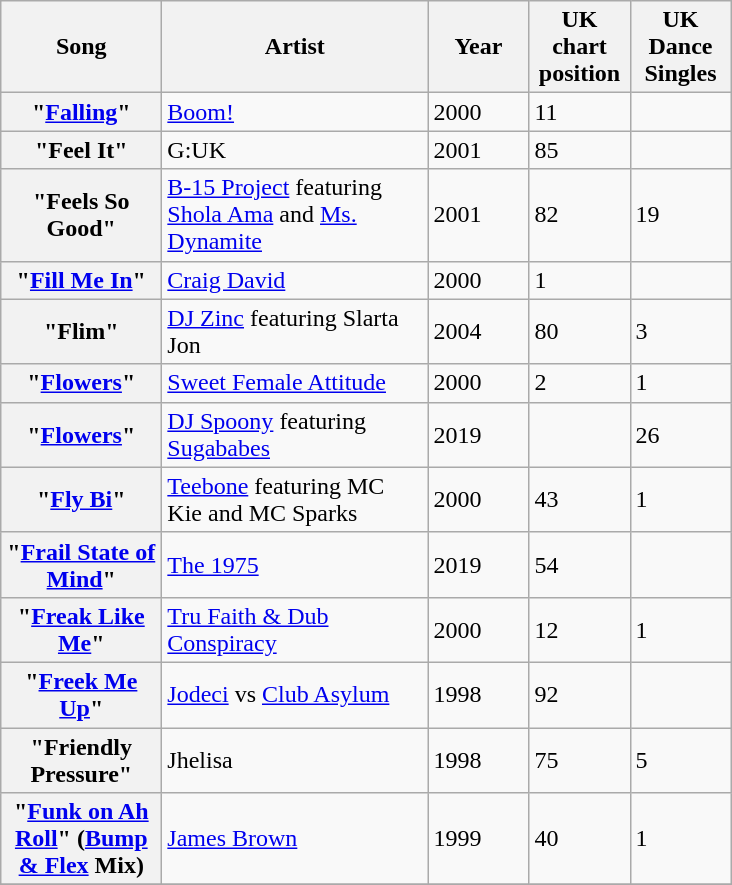<table class="wikitable plainrowheaders">
<tr>
<th scope="col" style="width:100px;">Song</th>
<th scope="col" style="width:170px;">Artist</th>
<th scope="col" style="width:60px;">Year</th>
<th scope="col" style="width:60px;">UK chart position</th>
<th scope="col" style="width:60px;">UK Dance Singles</th>
</tr>
<tr>
<th scope="row">"<a href='#'>Falling</a>"</th>
<td><a href='#'>Boom!</a></td>
<td>2000</td>
<td>11</td>
<td></td>
</tr>
<tr>
<th scope="row">"Feel It"</th>
<td>G:UK</td>
<td>2001</td>
<td>85</td>
<td></td>
</tr>
<tr>
<th scope="row">"Feels So Good"</th>
<td><a href='#'>B-15 Project</a> featuring <a href='#'>Shola Ama</a> and <a href='#'>Ms. Dynamite</a></td>
<td>2001</td>
<td>82</td>
<td>19</td>
</tr>
<tr>
<th scope="row">"<a href='#'>Fill Me In</a>"</th>
<td><a href='#'>Craig David</a></td>
<td>2000</td>
<td>1</td>
<td></td>
</tr>
<tr>
<th scope="row">"Flim"</th>
<td><a href='#'>DJ Zinc</a> featuring Slarta Jon</td>
<td>2004</td>
<td>80</td>
<td>3</td>
</tr>
<tr>
<th scope="row">"<a href='#'>Flowers</a>"</th>
<td><a href='#'>Sweet Female Attitude</a></td>
<td>2000</td>
<td>2</td>
<td>1</td>
</tr>
<tr>
<th scope="row">"<a href='#'>Flowers</a>"</th>
<td><a href='#'>DJ Spoony</a> featuring <a href='#'>Sugababes</a></td>
<td>2019</td>
<td></td>
<td>26</td>
</tr>
<tr>
<th scope="row">"<a href='#'>Fly Bi</a>"</th>
<td><a href='#'>Teebone</a> featuring MC Kie and MC Sparks</td>
<td>2000</td>
<td>43</td>
<td>1</td>
</tr>
<tr>
<th scope="row">"<a href='#'>Frail State of Mind</a>"</th>
<td><a href='#'>The 1975</a></td>
<td>2019</td>
<td>54</td>
<td></td>
</tr>
<tr>
<th scope="row">"<a href='#'>Freak Like Me</a>"</th>
<td><a href='#'>Tru Faith & Dub Conspiracy</a></td>
<td>2000</td>
<td>12</td>
<td>1</td>
</tr>
<tr>
<th scope="row">"<a href='#'>Freek Me Up</a>"</th>
<td><a href='#'>Jodeci</a> vs <a href='#'>Club Asylum</a></td>
<td>1998</td>
<td>92</td>
<td></td>
</tr>
<tr>
<th scope="row">"Friendly Pressure"</th>
<td>Jhelisa</td>
<td>1998</td>
<td>75</td>
<td>5</td>
</tr>
<tr>
<th scope="row">"<a href='#'>Funk on Ah Roll</a>" (<a href='#'>Bump & Flex</a> Mix)</th>
<td><a href='#'>James Brown</a></td>
<td>1999</td>
<td>40</td>
<td>1</td>
</tr>
<tr>
</tr>
</table>
